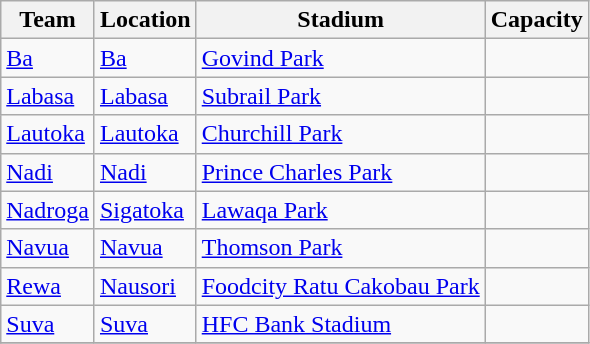<table class="wikitable sortable">
<tr>
<th>Team</th>
<th>Location</th>
<th>Stadium</th>
<th>Capacity</th>
</tr>
<tr>
<td><a href='#'>Ba</a></td>
<td><a href='#'>Ba</a></td>
<td><a href='#'>Govind Park</a></td>
<td style="text-align:center"></td>
</tr>
<tr>
<td><a href='#'>Labasa</a></td>
<td><a href='#'>Labasa</a></td>
<td><a href='#'>Subrail Park</a></td>
<td style="text-align:center"><br></td>
</tr>
<tr>
<td><a href='#'>Lautoka</a></td>
<td><a href='#'>Lautoka</a></td>
<td><a href='#'>Churchill Park</a></td>
<td style="text-align:center"></td>
</tr>
<tr>
<td><a href='#'>Nadi</a></td>
<td><a href='#'>Nadi</a></td>
<td><a href='#'>Prince Charles Park</a></td>
<td style="text-align:center"></td>
</tr>
<tr>
<td><a href='#'>Nadroga</a></td>
<td><a href='#'>Sigatoka</a></td>
<td><a href='#'>Lawaqa Park</a></td>
<td style="text-align:center"></td>
</tr>
<tr>
<td><a href='#'>Navua</a></td>
<td><a href='#'>Navua</a></td>
<td><a href='#'>Thomson Park</a></td>
<td style="text-align:center"></td>
</tr>
<tr>
<td><a href='#'>Rewa</a></td>
<td><a href='#'>Nausori</a></td>
<td><a href='#'>Foodcity Ratu Cakobau Park</a></td>
<td style="text-align:center"></td>
</tr>
<tr>
<td><a href='#'>Suva</a></td>
<td><a href='#'>Suva</a></td>
<td><a href='#'>HFC Bank Stadium</a></td>
<td style="text-align:center"></td>
</tr>
<tr>
</tr>
</table>
